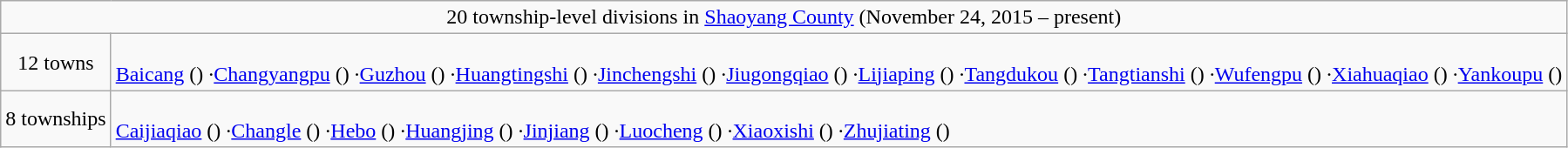<table class="wikitable">
<tr>
<td style="text-align:center;" colspan="2">20 township-level divisions in <a href='#'>Shaoyang County</a> (November 24, 2015 – present)</td>
</tr>
<tr align=left>
<td align=center>12 towns</td>
<td><br><a href='#'>Baicang</a> ()
·<a href='#'>Changyangpu</a> ()
·<a href='#'>Guzhou</a> ()
·<a href='#'>Huangtingshi</a> ()
·<a href='#'>Jinchengshi</a> ()
·<a href='#'>Jiugongqiao</a> ()
·<a href='#'>Lijiaping</a> ()
·<a href='#'>Tangdukou</a> ()
·<a href='#'>Tangtianshi</a> ()
·<a href='#'>Wufengpu</a> ()
·<a href='#'>Xiahuaqiao</a> ()
·<a href='#'>Yankoupu</a> ()</td>
</tr>
<tr align=left>
<td align=center>8 townships</td>
<td><br><a href='#'>Caijiaqiao</a> ()
·<a href='#'>Changle</a> ()
·<a href='#'>Hebo</a> ()
·<a href='#'>Huangjing</a> ()
·<a href='#'>Jinjiang</a> ()
·<a href='#'>Luocheng</a> ()
·<a href='#'>Xiaoxishi</a> ()
·<a href='#'>Zhujiating</a> ()</td>
</tr>
</table>
